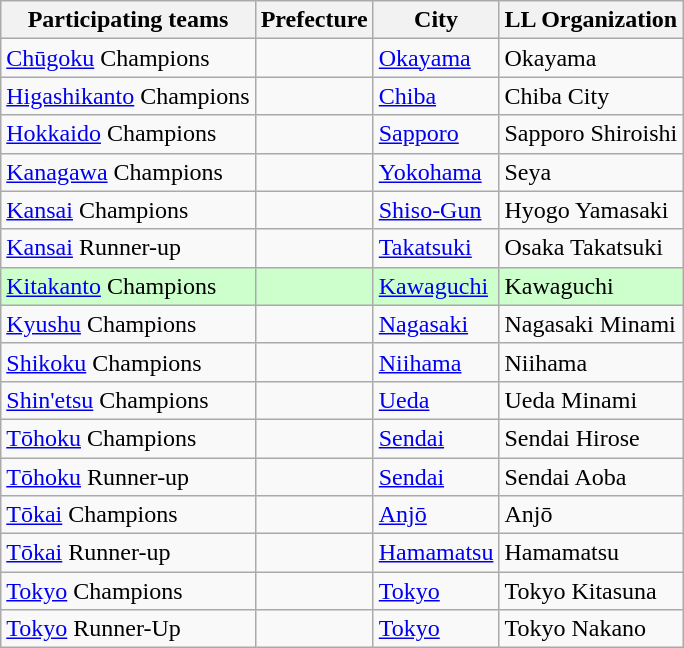<table class="wikitable">
<tr>
<th>Participating teams</th>
<th>Prefecture</th>
<th>City</th>
<th>LL Organization</th>
</tr>
<tr>
<td><a href='#'>Chūgoku</a> Champions</td>
<td><strong></strong></td>
<td><a href='#'>Okayama</a></td>
<td>Okayama</td>
</tr>
<tr>
<td><a href='#'>Higashikanto</a> Champions</td>
<td><strong></strong></td>
<td><a href='#'>Chiba</a></td>
<td>Chiba City</td>
</tr>
<tr>
<td><a href='#'>Hokkaido</a> Champions</td>
<td><strong></strong></td>
<td><a href='#'>Sapporo</a></td>
<td>Sapporo Shiroishi</td>
</tr>
<tr>
<td><a href='#'>Kanagawa</a> Champions</td>
<td><strong></strong></td>
<td><a href='#'>Yokohama</a></td>
<td>Seya</td>
</tr>
<tr>
<td><a href='#'>Kansai</a> Champions</td>
<td><strong></strong></td>
<td><a href='#'>Shiso-Gun</a></td>
<td>Hyogo Yamasaki</td>
</tr>
<tr>
<td><a href='#'>Kansai</a> Runner-up</td>
<td><strong></strong></td>
<td><a href='#'>Takatsuki</a></td>
<td>Osaka Takatsuki</td>
</tr>
<tr bgcolor="ccffcc">
<td><a href='#'>Kitakanto</a> Champions</td>
<td><strong></strong></td>
<td><a href='#'>Kawaguchi</a></td>
<td>Kawaguchi</td>
</tr>
<tr>
<td><a href='#'>Kyushu</a> Champions</td>
<td><strong></strong></td>
<td><a href='#'>Nagasaki</a></td>
<td>Nagasaki Minami</td>
</tr>
<tr>
<td><a href='#'>Shikoku</a> Champions</td>
<td><strong></strong></td>
<td><a href='#'>Niihama</a></td>
<td>Niihama</td>
</tr>
<tr>
<td><a href='#'>Shin'etsu</a> Champions</td>
<td><strong></strong></td>
<td><a href='#'>Ueda</a></td>
<td>Ueda Minami</td>
</tr>
<tr>
<td><a href='#'>Tōhoku</a> Champions</td>
<td><strong></strong></td>
<td><a href='#'>Sendai</a></td>
<td>Sendai Hirose</td>
</tr>
<tr>
<td><a href='#'>Tōhoku</a> Runner-up</td>
<td><strong></strong></td>
<td><a href='#'>Sendai</a></td>
<td>Sendai Aoba</td>
</tr>
<tr>
<td><a href='#'>Tōkai</a> Champions</td>
<td><strong></strong></td>
<td><a href='#'>Anjō</a></td>
<td>Anjō</td>
</tr>
<tr>
<td><a href='#'>Tōkai</a> Runner-up</td>
<td><strong></strong></td>
<td><a href='#'>Hamamatsu</a></td>
<td>Hamamatsu</td>
</tr>
<tr>
<td><a href='#'>Tokyo</a> Champions</td>
<td><strong></strong></td>
<td><a href='#'>Tokyo</a></td>
<td>Tokyo Kitasuna</td>
</tr>
<tr>
<td><a href='#'>Tokyo</a> Runner-Up</td>
<td><strong></strong></td>
<td><a href='#'>Tokyo</a></td>
<td>Tokyo Nakano</td>
</tr>
</table>
